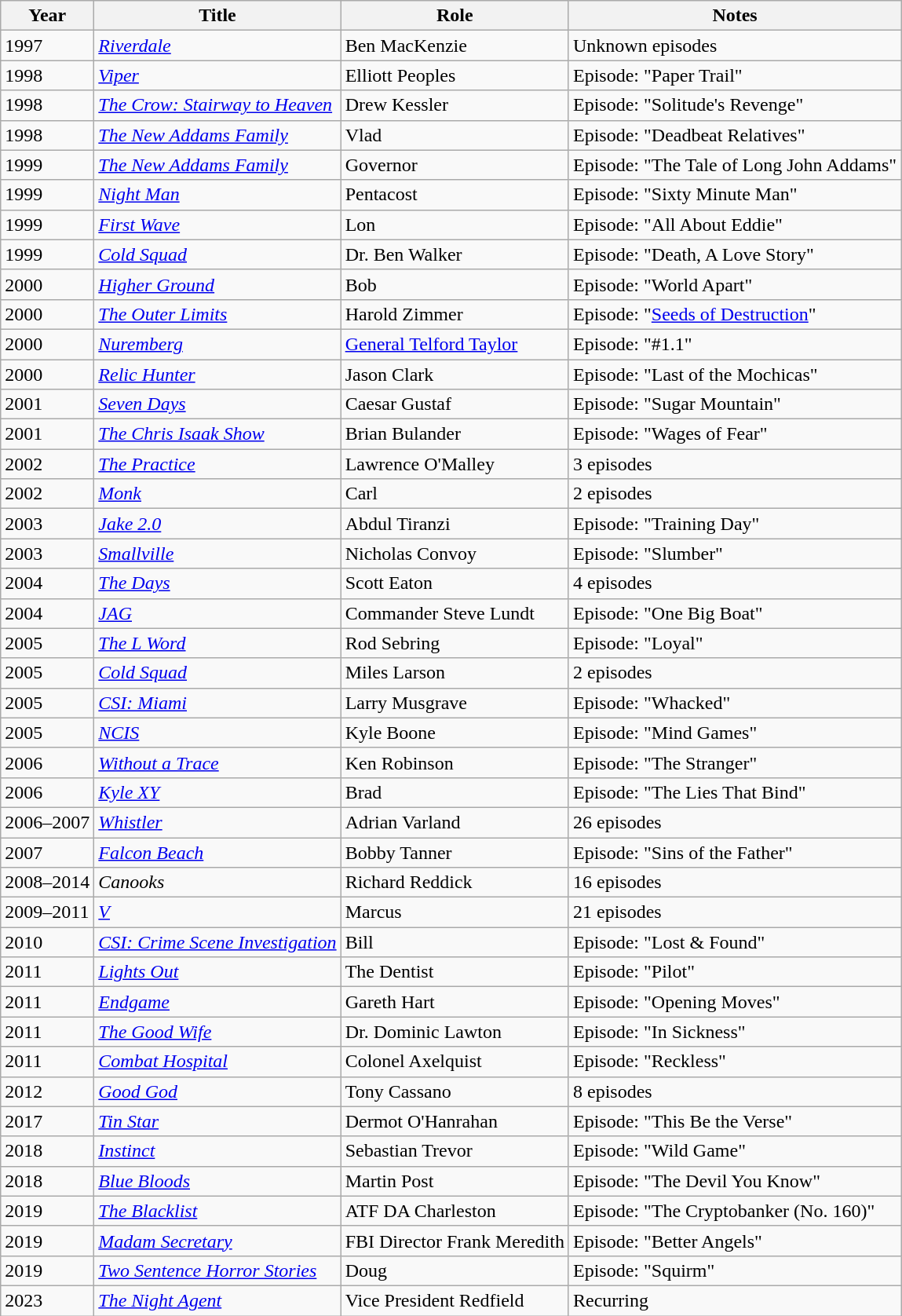<table class="wikitable sortable">
<tr>
<th>Year</th>
<th>Title</th>
<th>Role</th>
<th>Notes</th>
</tr>
<tr>
<td>1997</td>
<td><em><a href='#'>Riverdale</a></em></td>
<td>Ben MacKenzie</td>
<td>Unknown episodes</td>
</tr>
<tr>
<td>1998</td>
<td><em><a href='#'>Viper</a></em></td>
<td>Elliott Peoples</td>
<td>Episode: "Paper Trail"</td>
</tr>
<tr>
<td>1998</td>
<td><em><a href='#'>The Crow: Stairway to Heaven</a></em></td>
<td>Drew Kessler</td>
<td>Episode: "Solitude's Revenge"</td>
</tr>
<tr>
<td>1998</td>
<td><em><a href='#'>The New Addams Family</a></em></td>
<td>Vlad</td>
<td>Episode: "Deadbeat Relatives"</td>
</tr>
<tr>
<td>1999</td>
<td><em><a href='#'>The New Addams Family</a></em></td>
<td>Governor</td>
<td>Episode: "The Tale of Long John Addams"</td>
</tr>
<tr>
<td>1999</td>
<td><em><a href='#'>Night Man</a></em></td>
<td>Pentacost</td>
<td>Episode: "Sixty Minute Man"</td>
</tr>
<tr>
<td>1999</td>
<td><em><a href='#'>First Wave</a></em></td>
<td>Lon</td>
<td>Episode: "All About Eddie"</td>
</tr>
<tr>
<td>1999</td>
<td><em><a href='#'>Cold Squad</a></em></td>
<td>Dr. Ben Walker</td>
<td>Episode: "Death, A Love Story"</td>
</tr>
<tr>
<td>2000</td>
<td><em><a href='#'>Higher Ground</a></em></td>
<td>Bob</td>
<td>Episode: "World Apart"</td>
</tr>
<tr>
<td>2000</td>
<td><em><a href='#'>The Outer Limits</a></em></td>
<td>Harold Zimmer</td>
<td>Episode: "<a href='#'>Seeds of Destruction</a>"</td>
</tr>
<tr>
<td>2000</td>
<td><em><a href='#'>Nuremberg</a></em></td>
<td><a href='#'>General Telford Taylor</a></td>
<td>Episode: "#1.1"</td>
</tr>
<tr>
<td>2000</td>
<td><em><a href='#'>Relic Hunter</a></em></td>
<td>Jason Clark</td>
<td>Episode: "Last of the Mochicas"</td>
</tr>
<tr>
<td>2001</td>
<td><em><a href='#'>Seven Days</a></em></td>
<td>Caesar Gustaf</td>
<td>Episode: "Sugar Mountain"</td>
</tr>
<tr>
<td>2001</td>
<td><em><a href='#'>The Chris Isaak Show</a></em></td>
<td>Brian Bulander</td>
<td>Episode: "Wages of Fear"</td>
</tr>
<tr>
<td>2002</td>
<td><em><a href='#'>The Practice</a></em></td>
<td>Lawrence O'Malley</td>
<td>3 episodes</td>
</tr>
<tr>
<td>2002</td>
<td><em><a href='#'>Monk</a></em></td>
<td>Carl</td>
<td>2 episodes</td>
</tr>
<tr>
<td>2003</td>
<td><em><a href='#'>Jake 2.0</a></em></td>
<td>Abdul Tiranzi</td>
<td>Episode: "Training Day"</td>
</tr>
<tr>
<td>2003</td>
<td><em><a href='#'>Smallville</a></em></td>
<td>Nicholas Convoy</td>
<td>Episode: "Slumber"</td>
</tr>
<tr>
<td>2004</td>
<td><em><a href='#'>The Days</a></em></td>
<td>Scott Eaton</td>
<td>4 episodes</td>
</tr>
<tr>
<td>2004</td>
<td><em><a href='#'>JAG</a></em></td>
<td>Commander Steve Lundt</td>
<td>Episode: "One Big Boat"</td>
</tr>
<tr>
<td>2005</td>
<td><em><a href='#'>The L Word</a></em></td>
<td>Rod Sebring</td>
<td>Episode: "Loyal"</td>
</tr>
<tr>
<td>2005</td>
<td><em><a href='#'>Cold Squad</a></em></td>
<td>Miles Larson</td>
<td>2 episodes</td>
</tr>
<tr>
<td>2005</td>
<td><em><a href='#'>CSI: Miami</a></em></td>
<td>Larry Musgrave</td>
<td>Episode: "Whacked"</td>
</tr>
<tr>
<td>2005</td>
<td><em><a href='#'>NCIS</a></em></td>
<td>Kyle Boone</td>
<td>Episode: "Mind Games"</td>
</tr>
<tr>
<td>2006</td>
<td><em><a href='#'>Without a Trace</a></em></td>
<td>Ken Robinson</td>
<td>Episode: "The Stranger"</td>
</tr>
<tr>
<td>2006</td>
<td><em><a href='#'>Kyle XY</a></em></td>
<td>Brad</td>
<td>Episode: "The Lies That Bind"</td>
</tr>
<tr>
<td>2006–2007</td>
<td><em><a href='#'>Whistler</a></em></td>
<td>Adrian Varland</td>
<td>26 episodes</td>
</tr>
<tr>
<td>2007</td>
<td><em><a href='#'>Falcon Beach</a></em></td>
<td>Bobby Tanner</td>
<td>Episode: "Sins of the Father"</td>
</tr>
<tr>
<td>2008–2014</td>
<td><em>Canooks</em></td>
<td>Richard Reddick</td>
<td>16 episodes</td>
</tr>
<tr>
<td>2009–2011</td>
<td><em><a href='#'>V</a></em></td>
<td>Marcus</td>
<td>21 episodes</td>
</tr>
<tr>
<td>2010</td>
<td><em><a href='#'>CSI: Crime Scene Investigation</a></em></td>
<td>Bill</td>
<td>Episode: "Lost & Found"</td>
</tr>
<tr>
<td>2011</td>
<td><em><a href='#'>Lights Out</a></em></td>
<td>The Dentist</td>
<td>Episode: "Pilot"</td>
</tr>
<tr>
<td>2011</td>
<td><em><a href='#'>Endgame</a></em></td>
<td>Gareth Hart</td>
<td>Episode: "Opening Moves"</td>
</tr>
<tr>
<td>2011</td>
<td><em><a href='#'>The Good Wife</a></em></td>
<td>Dr. Dominic Lawton</td>
<td>Episode: "In Sickness"</td>
</tr>
<tr>
<td>2011</td>
<td><em><a href='#'>Combat Hospital</a></em></td>
<td>Colonel Axelquist</td>
<td>Episode: "Reckless"</td>
</tr>
<tr>
<td>2012</td>
<td><em><a href='#'>Good God</a></em></td>
<td>Tony Cassano</td>
<td>8 episodes</td>
</tr>
<tr>
<td>2017</td>
<td><em><a href='#'>Tin Star</a></em></td>
<td>Dermot O'Hanrahan</td>
<td>Episode: "This Be the Verse"</td>
</tr>
<tr>
<td>2018</td>
<td><em><a href='#'>Instinct</a></em></td>
<td>Sebastian Trevor</td>
<td>Episode: "Wild Game"</td>
</tr>
<tr>
<td>2018</td>
<td><em><a href='#'>Blue Bloods</a></em></td>
<td>Martin Post</td>
<td>Episode: "The Devil You Know"</td>
</tr>
<tr>
<td>2019</td>
<td><em><a href='#'>The Blacklist</a></em></td>
<td>ATF DA Charleston</td>
<td>Episode: "The Cryptobanker (No. 160)"</td>
</tr>
<tr>
<td>2019</td>
<td><em><a href='#'>Madam Secretary</a></em></td>
<td>FBI Director Frank Meredith</td>
<td>Episode: "Better Angels"</td>
</tr>
<tr>
<td>2019</td>
<td><em><a href='#'>Two Sentence Horror Stories</a></em></td>
<td>Doug</td>
<td>Episode: "Squirm"</td>
</tr>
<tr>
<td>2023</td>
<td><em><a href='#'>The Night Agent</a></em></td>
<td>Vice President Redfield</td>
<td>Recurring</td>
</tr>
</table>
